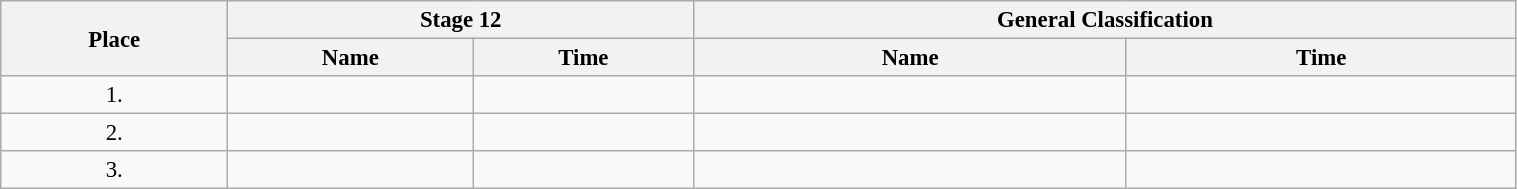<table class=wikitable style="font-size:95%" width="80%">
<tr>
<th rowspan="2">Place</th>
<th colspan="2">Stage 12</th>
<th colspan="2">General Classification</th>
</tr>
<tr>
<th>Name</th>
<th>Time</th>
<th>Name</th>
<th>Time</th>
</tr>
<tr>
<td align="center">1.</td>
<td></td>
<td></td>
<td></td>
<td></td>
</tr>
<tr>
<td align="center">2.</td>
<td></td>
<td></td>
<td></td>
<td></td>
</tr>
<tr>
<td align="center">3.</td>
<td></td>
<td></td>
<td></td>
<td></td>
</tr>
</table>
